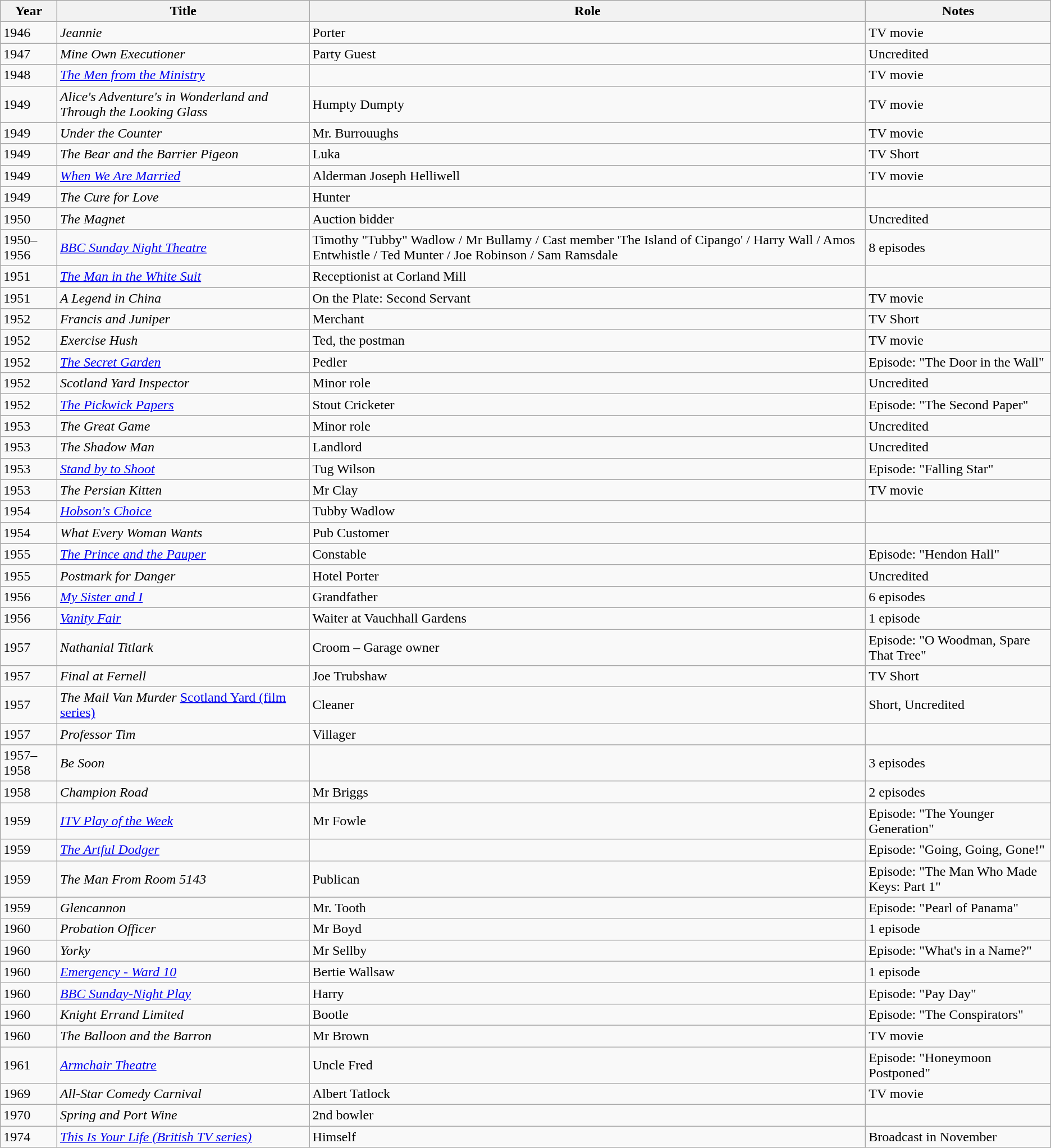<table class="wikitable">
<tr>
<th>Year</th>
<th>Title</th>
<th>Role</th>
<th>Notes</th>
</tr>
<tr>
<td>1946</td>
<td><em>Jeannie</em></td>
<td>Porter</td>
<td>TV movie</td>
</tr>
<tr>
<td>1947</td>
<td><em>Mine Own Executioner</em></td>
<td>Party Guest</td>
<td>Uncredited</td>
</tr>
<tr>
<td>1948</td>
<td><em><a href='#'>The Men from the Ministry</a></em></td>
<td></td>
<td>TV movie</td>
</tr>
<tr>
<td>1949</td>
<td><em>Alice's Adventure's in Wonderland and Through the Looking Glass</em></td>
<td>Humpty Dumpty</td>
<td>TV movie</td>
</tr>
<tr>
<td>1949</td>
<td><em>Under the Counter</em></td>
<td>Mr. Burrouughs</td>
<td>TV movie</td>
</tr>
<tr>
<td>1949</td>
<td><em>The Bear and the Barrier Pigeon</em></td>
<td>Luka</td>
<td>TV Short</td>
</tr>
<tr>
<td>1949</td>
<td><em><a href='#'>When We Are Married</a></em></td>
<td>Alderman Joseph Helliwell</td>
<td>TV movie</td>
</tr>
<tr>
<td>1949</td>
<td><em>The Cure for Love</em></td>
<td>Hunter</td>
<td></td>
</tr>
<tr>
<td>1950</td>
<td><em>The Magnet</em></td>
<td>Auction bidder</td>
<td>Uncredited</td>
</tr>
<tr>
<td>1950–1956</td>
<td><em><a href='#'>BBC Sunday Night Theatre</a></em></td>
<td>Timothy "Tubby" Wadlow / Mr Bullamy / Cast member 'The Island of Cipango' / Harry Wall / Amos Entwhistle / Ted Munter / Joe Robinson / Sam Ramsdale</td>
<td>8 episodes</td>
</tr>
<tr>
<td>1951</td>
<td><em><a href='#'>The Man in the White Suit</a></em></td>
<td>Receptionist at Corland Mill</td>
<td></td>
</tr>
<tr>
<td>1951</td>
<td><em>A Legend in China</em></td>
<td>On the Plate: Second Servant</td>
<td>TV movie</td>
</tr>
<tr>
<td>1952</td>
<td><em>Francis and Juniper</em></td>
<td>Merchant</td>
<td>TV Short</td>
</tr>
<tr>
<td>1952</td>
<td><em>Exercise Hush</em></td>
<td>Ted, the postman</td>
<td>TV movie</td>
</tr>
<tr>
<td>1952</td>
<td><em><a href='#'>The Secret Garden</a></em></td>
<td>Pedler</td>
<td>Episode: "The Door in the Wall"</td>
</tr>
<tr>
<td>1952</td>
<td><em>Scotland Yard Inspector</em></td>
<td>Minor role</td>
<td>Uncredited</td>
</tr>
<tr>
<td>1952</td>
<td><em><a href='#'>The Pickwick Papers</a></em></td>
<td>Stout Cricketer</td>
<td>Episode: "The Second Paper"</td>
</tr>
<tr>
<td>1953</td>
<td><em>The Great Game</em></td>
<td>Minor role</td>
<td>Uncredited</td>
</tr>
<tr>
<td>1953</td>
<td><em>The Shadow Man</em></td>
<td>Landlord</td>
<td>Uncredited</td>
</tr>
<tr>
<td>1953</td>
<td><em><a href='#'>Stand by to Shoot</a></em></td>
<td>Tug Wilson</td>
<td>Episode: "Falling Star"</td>
</tr>
<tr>
<td>1953</td>
<td><em>The Persian Kitten</em></td>
<td>Mr Clay</td>
<td>TV movie</td>
</tr>
<tr>
<td>1954</td>
<td><em><a href='#'>Hobson's Choice</a></em></td>
<td>Tubby Wadlow</td>
<td></td>
</tr>
<tr>
<td>1954</td>
<td><em>What Every Woman Wants</em></td>
<td>Pub Customer</td>
<td></td>
</tr>
<tr>
<td>1955</td>
<td><em><a href='#'>The Prince and the Pauper</a></em></td>
<td>Constable</td>
<td>Episode: "Hendon Hall"</td>
</tr>
<tr>
<td>1955</td>
<td><em>Postmark for Danger</em></td>
<td>Hotel Porter</td>
<td>Uncredited</td>
</tr>
<tr>
<td>1956</td>
<td><em><a href='#'>My Sister and I</a></em></td>
<td>Grandfather</td>
<td>6 episodes</td>
</tr>
<tr>
<td>1956</td>
<td><em><a href='#'>Vanity Fair</a></em></td>
<td>Waiter at Vauchhall Gardens</td>
<td>1 episode</td>
</tr>
<tr>
<td>1957</td>
<td><em>Nathanial Titlark</em></td>
<td>Croom – Garage owner</td>
<td>Episode: "O Woodman, Spare That Tree"</td>
</tr>
<tr>
<td>1957</td>
<td><em>Final at Fernell</em></td>
<td>Joe Trubshaw</td>
<td>TV Short</td>
</tr>
<tr>
<td>1957</td>
<td><em>The Mail Van Murder</em> <a href='#'>Scotland Yard (film series)</a></td>
<td>Cleaner</td>
<td>Short, Uncredited</td>
</tr>
<tr>
<td>1957</td>
<td><em>Professor Tim</em></td>
<td>Villager</td>
<td></td>
</tr>
<tr>
<td>1957–1958</td>
<td><em>Be Soon</em></td>
<td></td>
<td>3 episodes</td>
</tr>
<tr>
<td>1958</td>
<td><em>Champion Road</em></td>
<td>Mr Briggs</td>
<td>2 episodes</td>
</tr>
<tr>
<td>1959</td>
<td><em><a href='#'>ITV Play of the Week</a></em></td>
<td>Mr Fowle</td>
<td>Episode: "The Younger Generation"</td>
</tr>
<tr>
<td>1959</td>
<td><em><a href='#'>The Artful Dodger</a></em></td>
<td></td>
<td>Episode: "Going, Going, Gone!"</td>
</tr>
<tr>
<td>1959</td>
<td><em>The Man From Room 5143</em></td>
<td>Publican</td>
<td>Episode: "The Man Who Made Keys: Part 1"</td>
</tr>
<tr>
<td>1959</td>
<td><em>Glencannon</em></td>
<td>Mr. Tooth</td>
<td>Episode: "Pearl of Panama"</td>
</tr>
<tr>
<td>1960</td>
<td><em>Probation Officer</em></td>
<td>Mr Boyd</td>
<td>1 episode</td>
</tr>
<tr>
<td>1960</td>
<td><em>Yorky</em></td>
<td>Mr Sellby</td>
<td>Episode: "What's in a Name?"</td>
</tr>
<tr>
<td>1960</td>
<td><em><a href='#'>Emergency - Ward 10</a></em></td>
<td>Bertie Wallsaw</td>
<td>1 episode</td>
</tr>
<tr>
<td>1960</td>
<td><em><a href='#'>BBC Sunday-Night Play</a></em></td>
<td>Harry</td>
<td>Episode: "Pay Day"</td>
</tr>
<tr>
<td>1960</td>
<td><em>Knight Errand Limited</em></td>
<td>Bootle</td>
<td>Episode: "The Conspirators"</td>
</tr>
<tr>
<td>1960</td>
<td><em>The Balloon and the Barron</em></td>
<td>Mr Brown</td>
<td>TV movie</td>
</tr>
<tr>
<td>1961</td>
<td><em><a href='#'>Armchair Theatre</a></em></td>
<td>Uncle Fred</td>
<td>Episode: "Honeymoon Postponed"</td>
</tr>
<tr>
<td>1969</td>
<td><em>All-Star Comedy Carnival</em></td>
<td>Albert Tatlock</td>
<td>TV movie</td>
</tr>
<tr>
<td>1970</td>
<td><em>Spring and Port Wine</em></td>
<td>2nd bowler</td>
<td></td>
</tr>
<tr>
<td>1974</td>
<td><em><a href='#'>This Is Your Life (British TV series)</a></em></td>
<td>Himself</td>
<td>Broadcast in November</td>
</tr>
</table>
